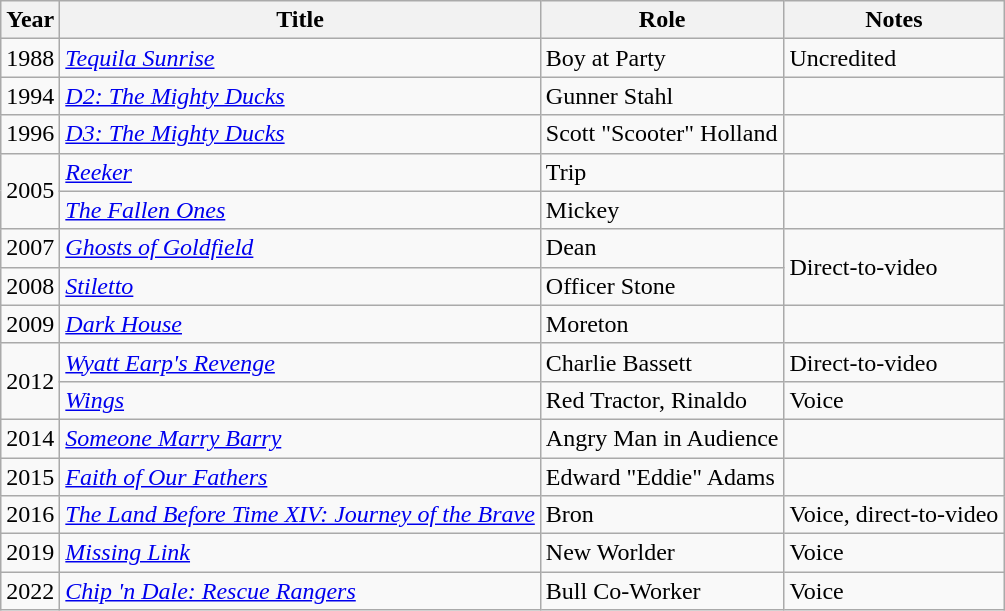<table class="wikitable sortable">
<tr>
<th>Year</th>
<th>Title</th>
<th>Role</th>
<th class="unsortable">Notes</th>
</tr>
<tr>
<td>1988</td>
<td><em><a href='#'>Tequila Sunrise</a></em></td>
<td>Boy at Party</td>
<td>Uncredited</td>
</tr>
<tr>
<td>1994</td>
<td><em><a href='#'>D2: The Mighty Ducks</a></em></td>
<td>Gunner Stahl</td>
<td></td>
</tr>
<tr>
<td>1996</td>
<td><em><a href='#'>D3: The Mighty Ducks</a></em></td>
<td>Scott "Scooter" Holland</td>
<td></td>
</tr>
<tr>
<td rowspan="2">2005</td>
<td><em><a href='#'>Reeker</a></em></td>
<td>Trip</td>
<td></td>
</tr>
<tr>
<td><em><a href='#'>The Fallen Ones</a></em></td>
<td>Mickey</td>
<td></td>
</tr>
<tr>
<td>2007</td>
<td><em><a href='#'>Ghosts of Goldfield</a></em></td>
<td>Dean</td>
<td rowspan="2">Direct-to-video</td>
</tr>
<tr>
<td>2008</td>
<td><em><a href='#'>Stiletto</a></em></td>
<td>Officer Stone</td>
</tr>
<tr>
<td>2009</td>
<td><em><a href='#'>Dark House</a></em></td>
<td>Moreton</td>
<td></td>
</tr>
<tr>
<td rowspan="2">2012</td>
<td><em><a href='#'>Wyatt Earp's Revenge</a></em></td>
<td>Charlie Bassett</td>
<td>Direct-to-video</td>
</tr>
<tr>
<td><em><a href='#'>Wings</a></em></td>
<td>Red Tractor, Rinaldo</td>
<td>Voice</td>
</tr>
<tr>
<td>2014</td>
<td><em><a href='#'>Someone Marry Barry</a></em></td>
<td>Angry Man in Audience</td>
<td></td>
</tr>
<tr>
<td>2015</td>
<td><em><a href='#'>Faith of Our Fathers</a></em></td>
<td>Edward "Eddie" Adams</td>
<td></td>
</tr>
<tr>
<td>2016</td>
<td><em><a href='#'>The Land Before Time XIV: Journey of the Brave</a></em></td>
<td>Bron</td>
<td>Voice, direct-to-video</td>
</tr>
<tr>
<td>2019</td>
<td><em><a href='#'>Missing Link</a></em></td>
<td>New Worlder</td>
<td>Voice</td>
</tr>
<tr>
<td>2022</td>
<td><em><a href='#'>Chip 'n Dale: Rescue Rangers</a></em></td>
<td>Bull Co-Worker</td>
<td>Voice</td>
</tr>
</table>
